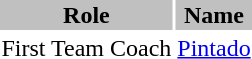<table class="toccolours">
<tr>
<th style="background:silver;">Role</th>
<th style="background:silver;">Name</th>
</tr>
<tr>
<td>First Team Coach</td>
<td> <a href='#'>Pintado</a></td>
</tr>
</table>
